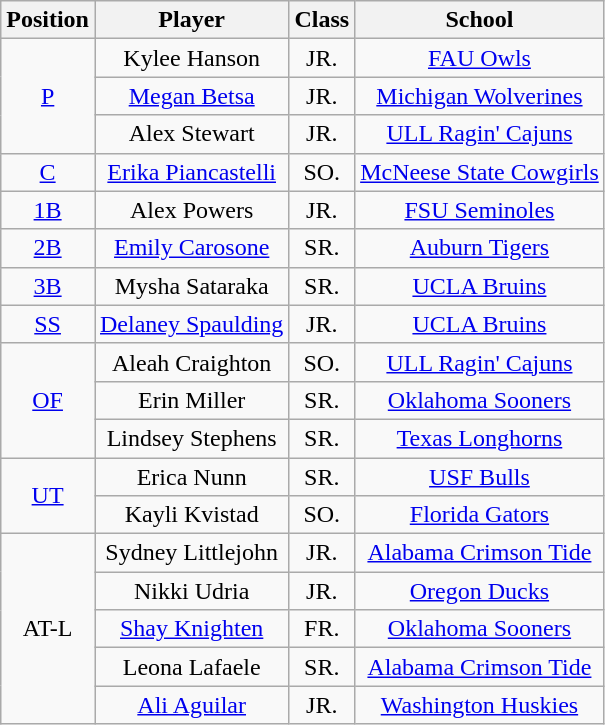<table class="wikitable">
<tr>
<th>Position</th>
<th>Player</th>
<th>Class</th>
<th>School</th>
</tr>
<tr align=center>
<td rowspan=3><a href='#'>P</a></td>
<td>Kylee Hanson</td>
<td>JR.</td>
<td><a href='#'>FAU Owls</a></td>
</tr>
<tr align=center>
<td><a href='#'>Megan Betsa</a></td>
<td>JR.</td>
<td><a href='#'>Michigan Wolverines</a></td>
</tr>
<tr align=center>
<td>Alex Stewart</td>
<td>JR.</td>
<td><a href='#'>ULL Ragin' Cajuns</a></td>
</tr>
<tr align=center>
<td rowspan=1><a href='#'>C</a></td>
<td><a href='#'>Erika Piancastelli</a></td>
<td>SO.</td>
<td><a href='#'>McNeese State Cowgirls</a></td>
</tr>
<tr align=center>
<td rowspan=1><a href='#'>1B</a></td>
<td>Alex Powers</td>
<td>JR.</td>
<td><a href='#'>FSU Seminoles</a></td>
</tr>
<tr align=center>
<td rowspan=1><a href='#'>2B</a></td>
<td><a href='#'>Emily Carosone</a></td>
<td>SR.</td>
<td><a href='#'>Auburn Tigers</a></td>
</tr>
<tr align=center>
<td rowspan=1><a href='#'>3B</a></td>
<td>Mysha Sataraka</td>
<td>SR.</td>
<td><a href='#'>UCLA Bruins</a></td>
</tr>
<tr align=center>
<td rowspan=1><a href='#'>SS</a></td>
<td><a href='#'>Delaney Spaulding</a></td>
<td>JR.</td>
<td><a href='#'>UCLA Bruins</a></td>
</tr>
<tr align=center>
<td rowspan=3><a href='#'>OF</a></td>
<td>Aleah Craighton</td>
<td>SO.</td>
<td><a href='#'>ULL Ragin' Cajuns</a></td>
</tr>
<tr align=center>
<td>Erin Miller</td>
<td>SR.</td>
<td><a href='#'>Oklahoma Sooners</a></td>
</tr>
<tr align=center>
<td>Lindsey Stephens</td>
<td>SR.</td>
<td><a href='#'>Texas Longhorns</a></td>
</tr>
<tr align=center>
<td rowspan=2><a href='#'>UT</a></td>
<td>Erica Nunn</td>
<td>SR.</td>
<td><a href='#'>USF Bulls</a></td>
</tr>
<tr align=center>
<td>Kayli Kvistad</td>
<td>SO.</td>
<td><a href='#'>Florida Gators</a></td>
</tr>
<tr align=center>
<td rowspan=5>AT-L</td>
<td>Sydney Littlejohn</td>
<td>JR.</td>
<td><a href='#'>Alabama Crimson Tide</a></td>
</tr>
<tr align=center>
<td>Nikki Udria</td>
<td>JR.</td>
<td><a href='#'>Oregon Ducks</a></td>
</tr>
<tr align=center>
<td><a href='#'>Shay Knighten</a></td>
<td>FR.</td>
<td><a href='#'>Oklahoma Sooners</a></td>
</tr>
<tr align=center>
<td>Leona Lafaele</td>
<td>SR.</td>
<td><a href='#'>Alabama Crimson Tide</a></td>
</tr>
<tr align=center>
<td><a href='#'>Ali Aguilar</a></td>
<td>JR.</td>
<td><a href='#'>Washington Huskies</a></td>
</tr>
</table>
